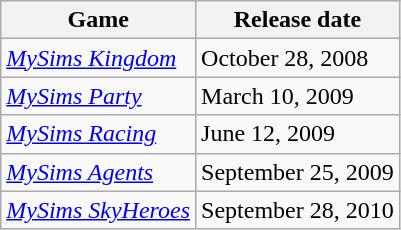<table class="wikitable sortable">
<tr>
<th>Game</th>
<th>Release date</th>
</tr>
<tr>
<td><em><a href='#'>MySims Kingdom</a></em></td>
<td>October 28, 2008</td>
</tr>
<tr>
<td><em><a href='#'>MySims Party</a></em></td>
<td>March 10, 2009</td>
</tr>
<tr>
<td><em><a href='#'>MySims Racing</a></em></td>
<td>June 12, 2009</td>
</tr>
<tr>
<td><em><a href='#'>MySims Agents</a></em></td>
<td>September 25, 2009</td>
</tr>
<tr>
<td><em><a href='#'>MySims SkyHeroes</a></em></td>
<td>September 28, 2010</td>
</tr>
</table>
